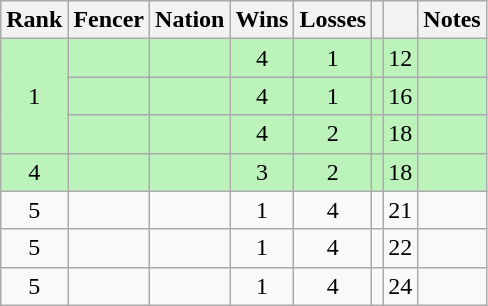<table class="wikitable sortable" style="text-align: center;">
<tr>
<th>Rank</th>
<th>Fencer</th>
<th>Nation</th>
<th>Wins</th>
<th>Losses</th>
<th></th>
<th></th>
<th>Notes</th>
</tr>
<tr style="background:#bbf3bb;">
<td rowspan=3>1</td>
<td align=left></td>
<td align=left></td>
<td>4</td>
<td>1</td>
<td></td>
<td>12</td>
<td></td>
</tr>
<tr style="background:#bbf3bb;">
<td align=left></td>
<td align=left></td>
<td>4</td>
<td>1</td>
<td></td>
<td>16</td>
<td></td>
</tr>
<tr style="background:#bbf3bb;">
<td align=left></td>
<td align=left></td>
<td>4</td>
<td>2</td>
<td></td>
<td>18</td>
<td></td>
</tr>
<tr style="background:#bbf3bb;">
<td>4</td>
<td align=left></td>
<td align=left></td>
<td>3</td>
<td>2</td>
<td></td>
<td>18</td>
<td></td>
</tr>
<tr>
<td>5</td>
<td align=left></td>
<td align=left></td>
<td>1</td>
<td>4</td>
<td></td>
<td>21</td>
<td></td>
</tr>
<tr>
<td>5</td>
<td align=left></td>
<td align=left></td>
<td>1</td>
<td>4</td>
<td></td>
<td>22</td>
<td></td>
</tr>
<tr>
<td>5</td>
<td align=left></td>
<td align=left></td>
<td>1</td>
<td>4</td>
<td></td>
<td>24</td>
<td></td>
</tr>
</table>
